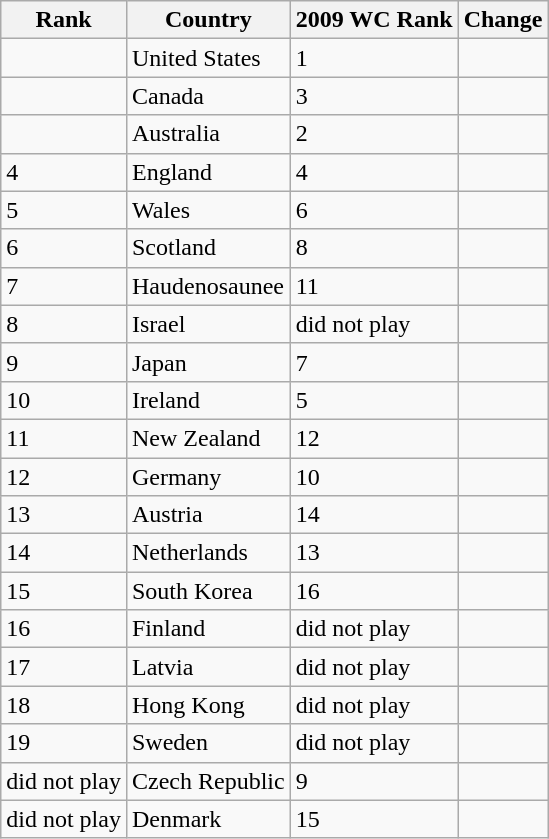<table class="wikitable sortable">
<tr>
<th scope="col">Rank</th>
<th scope="col">Country</th>
<th scope="col">2009 WC Rank</th>
<th scope="col">Change</th>
</tr>
<tr>
<td></td>
<td> United States</td>
<td>1</td>
<td></td>
</tr>
<tr>
<td></td>
<td> Canada</td>
<td>3</td>
<td></td>
</tr>
<tr>
<td></td>
<td> Australia</td>
<td>2</td>
<td></td>
</tr>
<tr>
<td>4</td>
<td> England</td>
<td>4</td>
<td></td>
</tr>
<tr>
<td>5</td>
<td> Wales</td>
<td>6</td>
<td></td>
</tr>
<tr>
<td>6</td>
<td> Scotland</td>
<td>8</td>
<td></td>
</tr>
<tr>
<td>7</td>
<td> Haudenosaunee</td>
<td>11</td>
<td></td>
</tr>
<tr>
<td>8</td>
<td> Israel</td>
<td>did not play</td>
<td></td>
</tr>
<tr>
<td>9</td>
<td> Japan</td>
<td>7</td>
<td></td>
</tr>
<tr>
<td>10</td>
<td> Ireland</td>
<td>5</td>
<td></td>
</tr>
<tr>
<td>11</td>
<td> New Zealand</td>
<td>12</td>
<td></td>
</tr>
<tr>
<td>12</td>
<td> Germany</td>
<td>10</td>
<td></td>
</tr>
<tr>
<td>13</td>
<td> Austria</td>
<td>14</td>
<td></td>
</tr>
<tr>
<td>14</td>
<td> Netherlands</td>
<td>13</td>
<td></td>
</tr>
<tr>
<td>15</td>
<td> South Korea</td>
<td>16</td>
<td></td>
</tr>
<tr>
<td>16</td>
<td> Finland</td>
<td>did not play</td>
<td></td>
</tr>
<tr>
<td>17</td>
<td> Latvia</td>
<td>did not play</td>
<td></td>
</tr>
<tr>
<td>18</td>
<td> Hong Kong</td>
<td>did not play</td>
<td></td>
</tr>
<tr>
<td>19</td>
<td> Sweden</td>
<td>did not play</td>
<td></td>
</tr>
<tr>
<td>did not play</td>
<td> Czech Republic</td>
<td>9</td>
<td></td>
</tr>
<tr>
<td>did not play</td>
<td> Denmark</td>
<td>15</td>
<td></td>
</tr>
</table>
